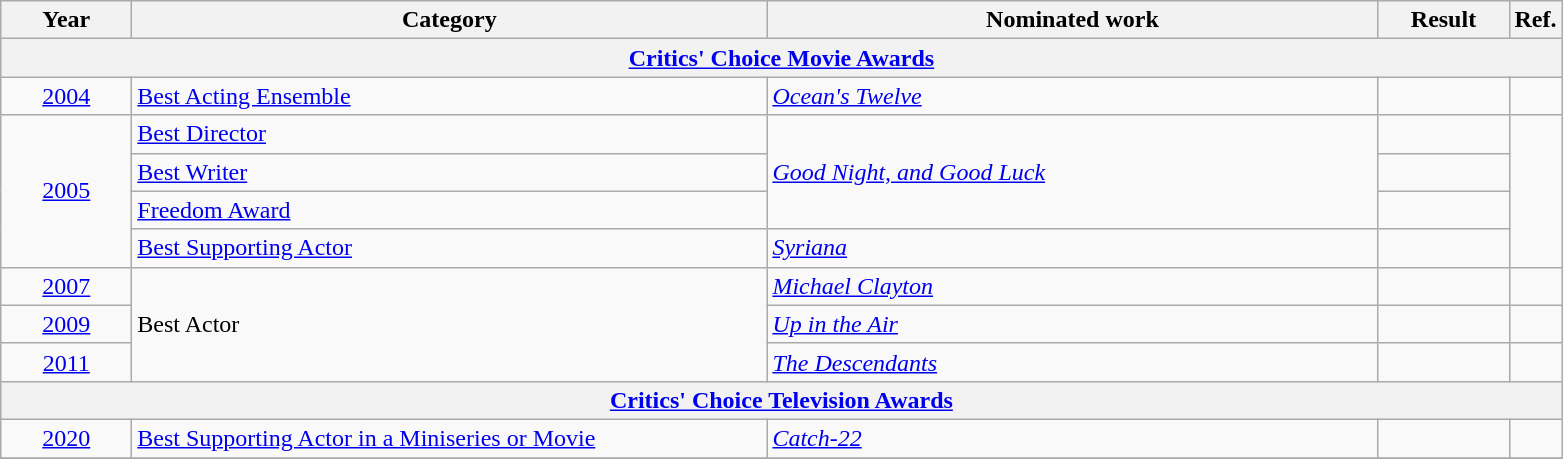<table class=wikitable>
<tr>
<th scope="col" style="width:5em;">Year</th>
<th scope="col" style="width:26em;">Category</th>
<th scope="col" style="width:25em;">Nominated work</th>
<th scope="col" style="width:5em;">Result</th>
<th>Ref.</th>
</tr>
<tr>
<th colspan=5><a href='#'>Critics' Choice Movie Awards</a></th>
</tr>
<tr>
<td style="text-align:center;"><a href='#'>2004</a></td>
<td><a href='#'>Best Acting Ensemble</a></td>
<td><em><a href='#'>Ocean's Twelve</a></em></td>
<td></td>
<td style="text-align:center;"></td>
</tr>
<tr>
<td style="text-align:center;", rowspan=4><a href='#'>2005</a></td>
<td><a href='#'>Best Director</a></td>
<td rowspan=3><em><a href='#'>Good Night, and Good Luck</a></em></td>
<td></td>
<td style="text-align:center;", rowspan=4></td>
</tr>
<tr>
<td><a href='#'>Best Writer</a></td>
<td></td>
</tr>
<tr>
<td><a href='#'>Freedom Award</a></td>
<td></td>
</tr>
<tr>
<td><a href='#'>Best Supporting Actor</a></td>
<td><em><a href='#'>Syriana</a></em></td>
<td></td>
</tr>
<tr>
<td style="text-align:center;"><a href='#'>2007</a></td>
<td rowspan=3>Best Actor</td>
<td><em><a href='#'>Michael Clayton</a></em></td>
<td></td>
<td style="text-align:center;"></td>
</tr>
<tr>
<td style="text-align:center;"><a href='#'>2009</a></td>
<td><em><a href='#'>Up in the Air</a></em></td>
<td></td>
<td style="text-align:center;"></td>
</tr>
<tr>
<td style="text-align:center;"><a href='#'>2011</a></td>
<td><em><a href='#'>The Descendants</a></em></td>
<td></td>
<td style="text-align:center;"></td>
</tr>
<tr>
<th colspan=5><a href='#'>Critics' Choice Television Awards</a></th>
</tr>
<tr>
<td style="text-align:center;"><a href='#'>2020</a></td>
<td><a href='#'>Best Supporting Actor in a Miniseries or Movie</a></td>
<td><em><a href='#'>Catch-22</a></em></td>
<td></td>
<td style="text-align:center;"></td>
</tr>
<tr>
</tr>
</table>
